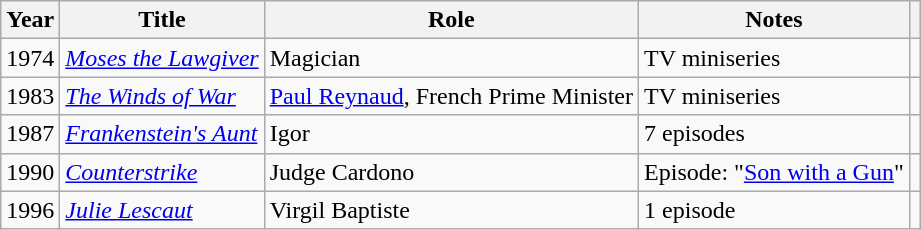<table class="wikitable sortable">
<tr>
<th>Year</th>
<th>Title</th>
<th>Role</th>
<th>Notes</th>
<th scope="col" class="unsortable"></th>
</tr>
<tr>
<td>1974</td>
<td><em><a href='#'>Moses the Lawgiver</a></em></td>
<td>Magician</td>
<td>TV miniseries</td>
<td></td>
</tr>
<tr>
<td>1983</td>
<td><em><a href='#'>The Winds of War</a></em></td>
<td><a href='#'>Paul Reynaud</a>, French Prime Minister</td>
<td>TV miniseries</td>
<td></td>
</tr>
<tr>
<td>1987</td>
<td><em><a href='#'>Frankenstein's Aunt</a></em></td>
<td>Igor</td>
<td>7 episodes</td>
<td></td>
</tr>
<tr>
<td>1990</td>
<td><em><a href='#'>Counterstrike</a></em></td>
<td>Judge Cardono</td>
<td>Episode: "<a href='#'>Son with a Gun</a>"</td>
<td></td>
</tr>
<tr>
<td>1996</td>
<td><em><a href='#'>Julie Lescaut</a></em></td>
<td>Virgil Baptiste</td>
<td>1 episode</td>
<td></td>
</tr>
</table>
